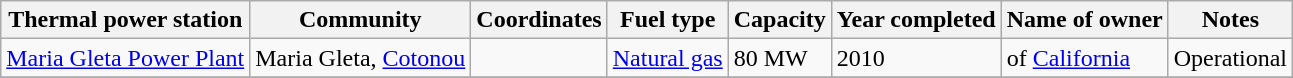<table class="wikitable sortable">
<tr>
<th>Thermal power station</th>
<th>Community</th>
<th>Coordinates</th>
<th>Fuel type</th>
<th>Capacity</th>
<th>Year completed</th>
<th>Name of owner</th>
<th>Notes</th>
</tr>
<tr>
<td><a href='#'>Maria Gleta Power Plant</a></td>
<td>Maria Gleta, <a href='#'>Cotonou</a></td>
<td></td>
<td><a href='#'>Natural gas</a></td>
<td>80 MW</td>
<td>2010</td>
<td> of <a href='#'>California</a></td>
<td>Operational</td>
</tr>
<tr>
</tr>
</table>
